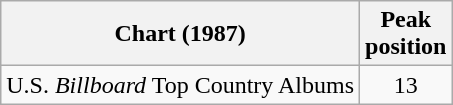<table class="wikitable">
<tr>
<th>Chart (1987)</th>
<th>Peak<br>position</th>
</tr>
<tr>
<td>U.S. <em>Billboard</em> Top Country Albums</td>
<td align="center">13</td>
</tr>
</table>
